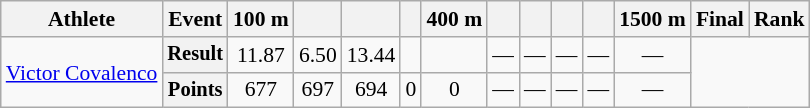<table class="wikitable" style="font-size:90%">
<tr>
<th>Athlete</th>
<th>Event</th>
<th>100 m</th>
<th></th>
<th></th>
<th></th>
<th>400 m</th>
<th></th>
<th></th>
<th></th>
<th></th>
<th>1500 m</th>
<th>Final</th>
<th>Rank</th>
</tr>
<tr align=center>
<td rowspan=2 align=left><a href='#'>Victor Covalenco</a></td>
<th style="font-size:95%">Result</th>
<td>11.87</td>
<td>6.50</td>
<td>13.44</td>
<td></td>
<td></td>
<td>—</td>
<td>—</td>
<td>—</td>
<td>—</td>
<td>—</td>
<td rowspan=2 colspan=2></td>
</tr>
<tr align=center>
<th style="font-size:95%">Points</th>
<td>677</td>
<td>697</td>
<td>694</td>
<td>0</td>
<td>0</td>
<td>—</td>
<td>—</td>
<td>—</td>
<td>—</td>
<td>—</td>
</tr>
</table>
